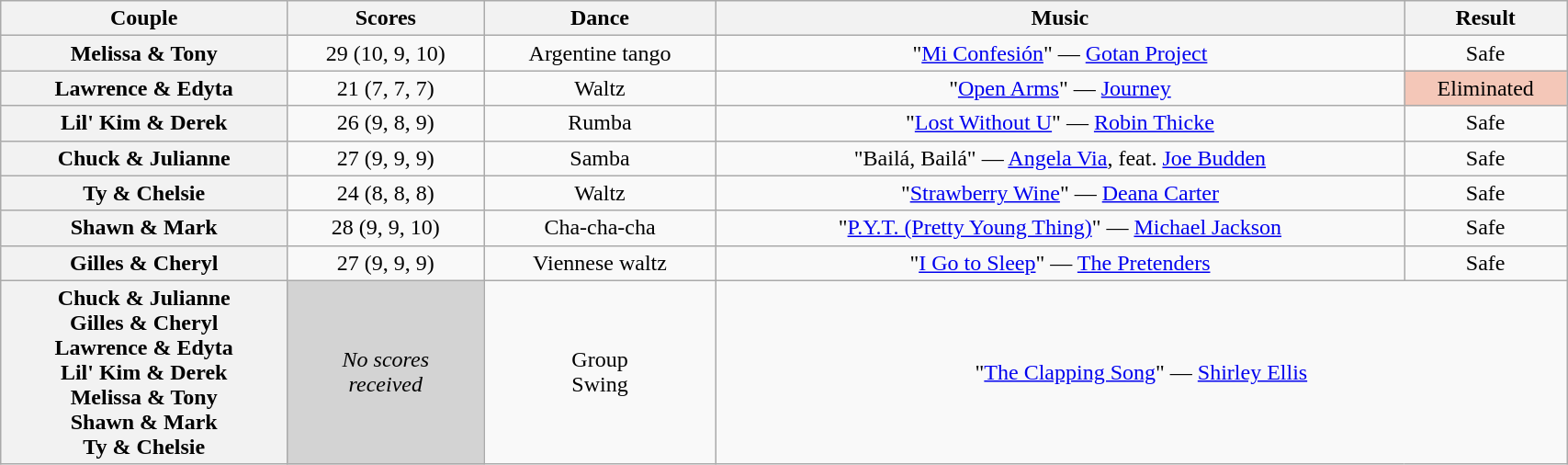<table class="wikitable sortable" style="text-align:center; width:90%">
<tr>
<th scope="col">Couple</th>
<th scope="col">Scores</th>
<th scope="col" class="unsortable">Dance</th>
<th scope="col" class="unsortable">Music</th>
<th scope="col" class="unsortable">Result</th>
</tr>
<tr>
<th scope="row">Melissa & Tony</th>
<td>29 (10, 9, 10)</td>
<td>Argentine tango</td>
<td>"<a href='#'>Mi Confesión</a>" — <a href='#'>Gotan Project</a></td>
<td>Safe</td>
</tr>
<tr>
<th scope="row">Lawrence & Edyta</th>
<td>21 (7, 7, 7)</td>
<td>Waltz</td>
<td>"<a href='#'>Open Arms</a>" — <a href='#'>Journey</a></td>
<td bgcolor=f4c7b8>Eliminated</td>
</tr>
<tr>
<th scope="row">Lil' Kim & Derek</th>
<td>26 (9, 8, 9)</td>
<td>Rumba</td>
<td>"<a href='#'>Lost Without U</a>" — <a href='#'>Robin Thicke</a></td>
<td>Safe</td>
</tr>
<tr>
<th scope="row">Chuck & Julianne</th>
<td>27 (9, 9, 9)</td>
<td>Samba</td>
<td>"Bailá, Bailá" — <a href='#'>Angela Via</a>, feat. <a href='#'>Joe Budden</a></td>
<td>Safe</td>
</tr>
<tr>
<th scope="row">Ty & Chelsie</th>
<td>24 (8, 8, 8)</td>
<td>Waltz</td>
<td>"<a href='#'>Strawberry Wine</a>" — <a href='#'>Deana Carter</a></td>
<td>Safe</td>
</tr>
<tr>
<th scope="row">Shawn & Mark</th>
<td>28 (9, 9, 10)</td>
<td>Cha-cha-cha</td>
<td>"<a href='#'>P.Y.T. (Pretty Young Thing)</a>" — <a href='#'>Michael Jackson</a></td>
<td>Safe</td>
</tr>
<tr>
<th scope="row">Gilles & Cheryl</th>
<td>27 (9, 9, 9)</td>
<td>Viennese waltz</td>
<td>"<a href='#'>I Go to Sleep</a>" — <a href='#'>The Pretenders</a></td>
<td>Safe</td>
</tr>
<tr>
<th scope="row">Chuck & Julianne<br>Gilles & Cheryl<br>Lawrence & Edyta<br>Lil' Kim & Derek<br>Melissa & Tony<br>Shawn & Mark<br>Ty & Chelsie</th>
<td bgcolor="lightgray"><em>No scores<br>received</em></td>
<td>Group<br>Swing</td>
<td colspan="2">"<a href='#'>The Clapping Song</a>" — <a href='#'>Shirley Ellis</a></td>
</tr>
</table>
